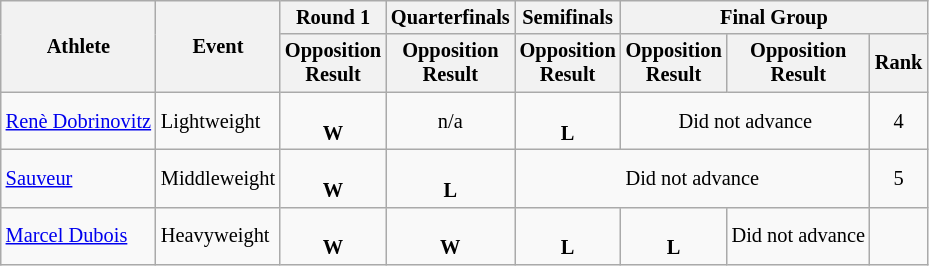<table class=wikitable style="font-size:85%">
<tr>
<th rowspan=2>Athlete</th>
<th rowspan=2>Event</th>
<th>Round 1</th>
<th>Quarterfinals</th>
<th>Semifinals</th>
<th colspan=3>Final Group</th>
</tr>
<tr>
<th>Opposition<br>Result</th>
<th>Opposition<br>Result</th>
<th>Opposition<br>Result</th>
<th>Opposition<br>Result</th>
<th>Opposition<br>Result</th>
<th>Rank</th>
</tr>
<tr>
<td><a href='#'>Renè Dobrinovitz</a></td>
<td>Lightweight</td>
<td align=center><br><strong>W</strong></td>
<td align=center>n/a</td>
<td align=center><br><strong>L</strong></td>
<td align=center colspan=2>Did not advance</td>
<td align=center>4</td>
</tr>
<tr>
<td><a href='#'>Sauveur</a></td>
<td>Middleweight</td>
<td align=center><br><strong>W</strong></td>
<td align=center><br><strong>L</strong></td>
<td align=center colspan=3>Did not advance</td>
<td align=center>5</td>
</tr>
<tr>
<td><a href='#'>Marcel Dubois</a></td>
<td>Heavyweight</td>
<td align=center><br><strong>W</strong></td>
<td align=center><br><strong>W</strong></td>
<td align=center><br><strong>L</strong></td>
<td align=center><br><strong>L</strong></td>
<td align=center>Did not advance</td>
<td align=center></td>
</tr>
</table>
